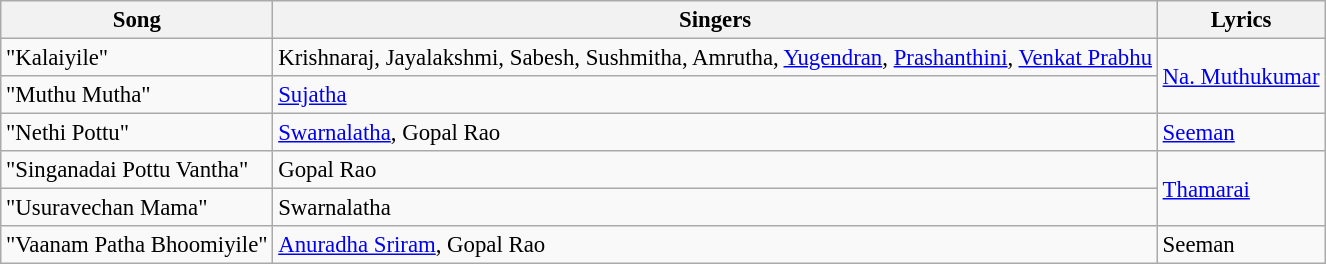<table class="wikitable" style="font-size:95%;">
<tr>
<th>Song</th>
<th>Singers</th>
<th>Lyrics</th>
</tr>
<tr>
<td>"Kalaiyile"</td>
<td>Krishnaraj, Jayalakshmi, Sabesh, Sushmitha, Amrutha, <a href='#'>Yugendran</a>, <a href='#'>Prashanthini</a>, <a href='#'>Venkat Prabhu</a></td>
<td rowspan=2><a href='#'>Na. Muthukumar</a></td>
</tr>
<tr>
<td>"Muthu Mutha"</td>
<td><a href='#'>Sujatha</a></td>
</tr>
<tr>
<td>"Nethi Pottu"</td>
<td><a href='#'>Swarnalatha</a>, Gopal Rao</td>
<td><a href='#'>Seeman</a></td>
</tr>
<tr>
<td>"Singanadai Pottu Vantha"</td>
<td>Gopal Rao</td>
<td rowspan=2><a href='#'>Thamarai</a></td>
</tr>
<tr>
<td>"Usuravechan Mama"</td>
<td>Swarnalatha</td>
</tr>
<tr>
<td>"Vaanam Patha Bhoomiyile"</td>
<td><a href='#'>Anuradha Sriram</a>, Gopal Rao</td>
<td>Seeman</td>
</tr>
</table>
